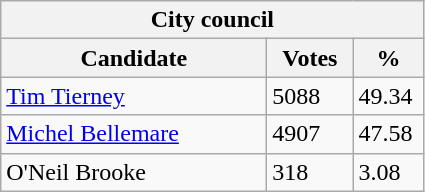<table class="wikitable">
<tr>
<th colspan="3">City council</th>
</tr>
<tr>
<th style="width: 170px">Candidate</th>
<th style="width: 50px">Votes</th>
<th style="width: 40px">%</th>
</tr>
<tr>
<td><a href='#'>Tim Tierney</a></td>
<td>5088</td>
<td>49.34</td>
</tr>
<tr>
<td><a href='#'>Michel Bellemare</a></td>
<td>4907</td>
<td>47.58</td>
</tr>
<tr>
<td>O'Neil Brooke</td>
<td>318</td>
<td>3.08</td>
</tr>
</table>
